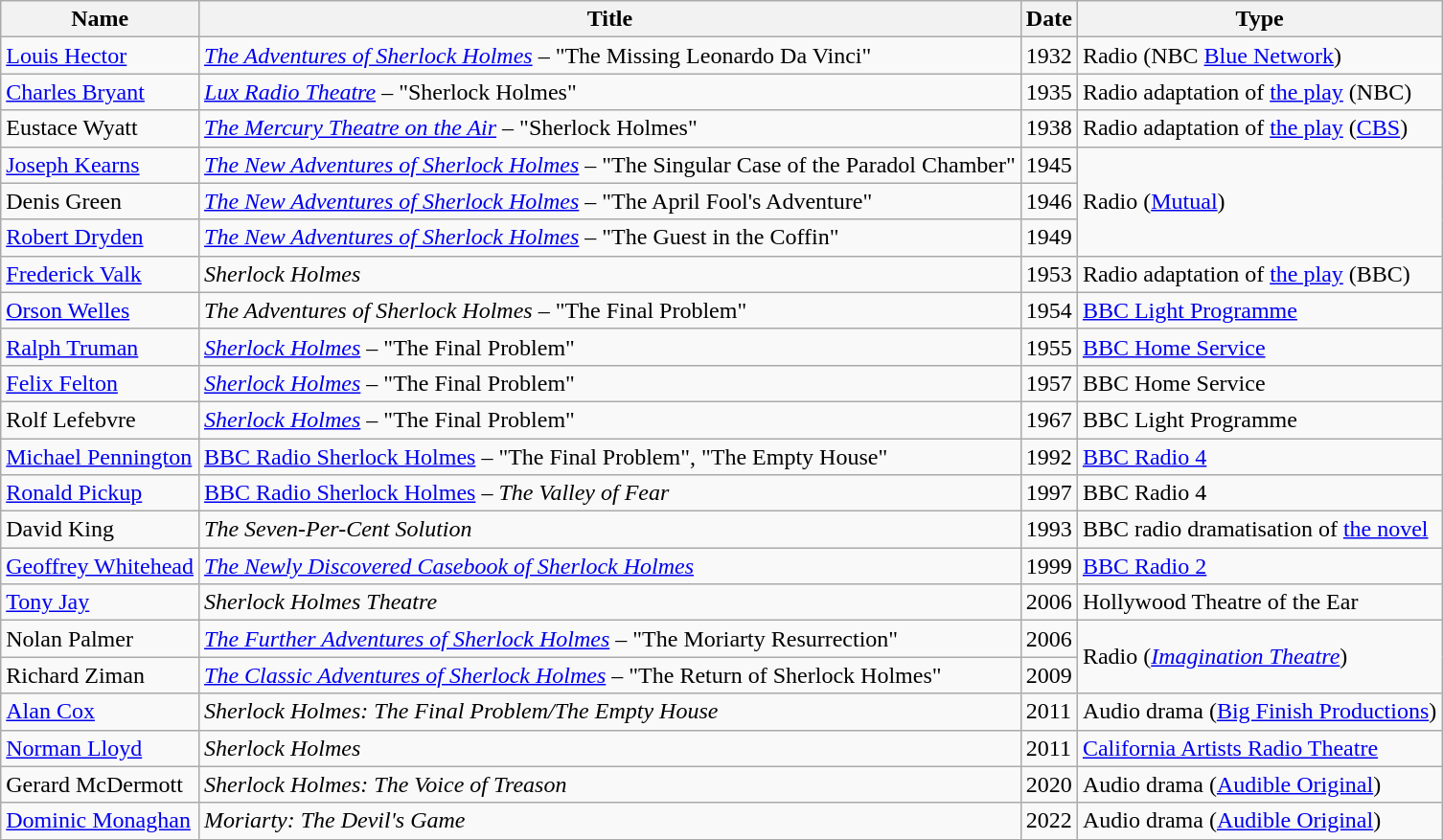<table class="wikitable sortable">
<tr>
<th>Name</th>
<th>Title</th>
<th>Date</th>
<th>Type</th>
</tr>
<tr>
<td><a href='#'>Louis Hector</a></td>
<td><em><a href='#'>The Adventures of Sherlock Holmes</a></em> – "The Missing Leonardo Da Vinci"</td>
<td>1932</td>
<td>Radio (NBC <a href='#'>Blue Network</a>)</td>
</tr>
<tr>
<td><a href='#'>Charles Bryant</a></td>
<td><em><a href='#'>Lux Radio Theatre</a></em> – "Sherlock Holmes"</td>
<td>1935</td>
<td>Radio adaptation of <a href='#'>the play</a> (NBC)</td>
</tr>
<tr>
<td>Eustace Wyatt</td>
<td><em><a href='#'>The Mercury Theatre on the Air</a></em> – "Sherlock Holmes"</td>
<td>1938</td>
<td>Radio adaptation of <a href='#'>the play</a> (<a href='#'>CBS</a>)</td>
</tr>
<tr>
<td><a href='#'>Joseph Kearns</a></td>
<td><em><a href='#'>The New Adventures of Sherlock Holmes</a></em> –  "The Singular Case of the Paradol Chamber"</td>
<td>1945</td>
<td rowspan="3">Radio (<a href='#'>Mutual</a>)</td>
</tr>
<tr>
<td>Denis Green</td>
<td><em><a href='#'>The New Adventures of Sherlock Holmes</a></em> – "The April Fool's Adventure"</td>
<td>1946</td>
</tr>
<tr>
<td><a href='#'>Robert Dryden</a></td>
<td><em><a href='#'>The New Adventures of Sherlock Holmes</a></em> – "The Guest in the Coffin"</td>
<td>1949</td>
</tr>
<tr>
<td><a href='#'>Frederick Valk</a></td>
<td><em>Sherlock Holmes</em></td>
<td>1953</td>
<td>Radio adaptation of <a href='#'>the play</a> (BBC)</td>
</tr>
<tr>
<td><a href='#'>Orson Welles</a></td>
<td><em>The Adventures of Sherlock Holmes</em> – "The Final Problem"</td>
<td>1954</td>
<td><a href='#'>BBC Light Programme</a></td>
</tr>
<tr>
<td><a href='#'>Ralph Truman</a></td>
<td><em><a href='#'>Sherlock Holmes</a></em> – "The Final Problem"</td>
<td>1955</td>
<td><a href='#'>BBC Home Service</a></td>
</tr>
<tr>
<td><a href='#'>Felix Felton</a></td>
<td><em><a href='#'>Sherlock Holmes</a></em> – "The Final Problem"</td>
<td>1957</td>
<td>BBC Home Service</td>
</tr>
<tr>
<td>Rolf Lefebvre</td>
<td><em><a href='#'>Sherlock Holmes</a></em> – "The Final Problem"</td>
<td>1967</td>
<td>BBC Light Programme</td>
</tr>
<tr>
<td><a href='#'>Michael Pennington</a></td>
<td><a href='#'>BBC Radio Sherlock Holmes</a> – "The Final Problem", "The Empty House"</td>
<td>1992</td>
<td><a href='#'>BBC Radio 4</a></td>
</tr>
<tr>
<td><a href='#'>Ronald Pickup</a></td>
<td><a href='#'>BBC Radio Sherlock Holmes</a> – <em>The Valley of Fear</em></td>
<td>1997</td>
<td>BBC Radio 4</td>
</tr>
<tr>
<td>David King</td>
<td><em>The Seven-Per-Cent Solution</em></td>
<td>1993</td>
<td>BBC radio dramatisation of <a href='#'>the novel</a></td>
</tr>
<tr>
<td><a href='#'>Geoffrey Whitehead</a></td>
<td><em><a href='#'>The Newly Discovered Casebook of Sherlock Holmes</a></em></td>
<td>1999</td>
<td><a href='#'>BBC Radio 2</a></td>
</tr>
<tr>
<td><a href='#'>Tony Jay</a></td>
<td><em>Sherlock Holmes Theatre</em></td>
<td>2006</td>
<td>Hollywood Theatre of the Ear</td>
</tr>
<tr>
<td>Nolan Palmer</td>
<td><em><a href='#'>The Further Adventures of Sherlock Holmes</a></em> – "The Moriarty Resurrection"</td>
<td>2006</td>
<td rowspan="2">Radio (<em><a href='#'>Imagination Theatre</a></em>)</td>
</tr>
<tr>
<td>Richard Ziman</td>
<td><em><a href='#'>The Classic Adventures of Sherlock Holmes</a></em> – "The Return of Sherlock Holmes"</td>
<td>2009</td>
</tr>
<tr>
<td><a href='#'>Alan Cox</a></td>
<td><em>Sherlock Holmes: The Final Problem/The Empty House</em></td>
<td>2011</td>
<td>Audio drama (<a href='#'>Big Finish Productions</a>)</td>
</tr>
<tr>
<td><a href='#'>Norman Lloyd</a></td>
<td><em>Sherlock Holmes</em></td>
<td>2011</td>
<td><a href='#'>California Artists Radio Theatre</a></td>
</tr>
<tr>
<td>Gerard McDermott</td>
<td><em>Sherlock Holmes: The Voice of Treason</em></td>
<td>2020</td>
<td>Audio drama (<a href='#'>Audible Original</a>)</td>
</tr>
<tr>
<td><a href='#'>Dominic Monaghan</a></td>
<td><em>Moriarty: The Devil's Game</em></td>
<td>2022</td>
<td>Audio drama (<a href='#'>Audible Original</a>)</td>
</tr>
<tr>
</tr>
</table>
